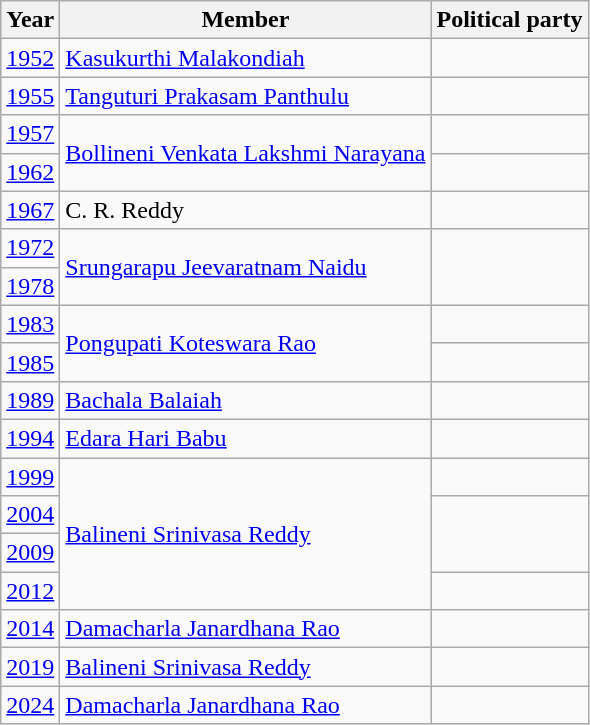<table class="wikitable sortable">
<tr>
<th>Year</th>
<th>Member</th>
<th colspan="2">Political party</th>
</tr>
<tr>
<td><a href='#'>1952</a></td>
<td><a href='#'>Kasukurthi Malakondiah</a></td>
<td></td>
</tr>
<tr>
<td><a href='#'>1955</a></td>
<td><a href='#'>Tanguturi Prakasam Panthulu</a></td>
<td></td>
</tr>
<tr>
<td><a href='#'>1957</a></td>
<td rowspan=2><a href='#'>Bollineni Venkata Lakshmi Narayana</a></td>
<td></td>
</tr>
<tr>
<td><a href='#'>1962</a></td>
</tr>
<tr>
<td><a href='#'>1967</a></td>
<td>C. R. Reddy</td>
<td></td>
</tr>
<tr>
<td><a href='#'>1972</a></td>
<td rowspan=2><a href='#'>Srungarapu Jeevaratnam Naidu</a></td>
</tr>
<tr>
<td><a href='#'>1978</a></td>
</tr>
<tr>
<td><a href='#'>1983</a></td>
<td rowspan=2><a href='#'>Pongupati Koteswara Rao</a></td>
<td></td>
</tr>
<tr>
<td><a href='#'>1985</a></td>
</tr>
<tr>
<td><a href='#'>1989</a></td>
<td><a href='#'>Bachala Balaiah</a></td>
<td></td>
</tr>
<tr>
<td><a href='#'>1994</a></td>
<td><a href='#'>Edara Hari Babu</a></td>
<td></td>
</tr>
<tr>
<td><a href='#'>1999</a></td>
<td rowspan=4><a href='#'>Balineni Srinivasa Reddy</a></td>
<td></td>
</tr>
<tr>
<td><a href='#'>2004</a></td>
</tr>
<tr>
<td><a href='#'>2009</a></td>
</tr>
<tr>
<td><a href='#'>2012</a></td>
<td></td>
</tr>
<tr>
<td><a href='#'>2014</a></td>
<td><a href='#'>Damacharla Janardhana Rao</a></td>
<td></td>
</tr>
<tr>
<td><a href='#'>2019</a></td>
<td><a href='#'>Balineni Srinivasa Reddy</a></td>
<td></td>
</tr>
<tr>
<td><a href='#'>2024</a></td>
<td><a href='#'>Damacharla Janardhana Rao</a></td>
<td></td>
</tr>
</table>
